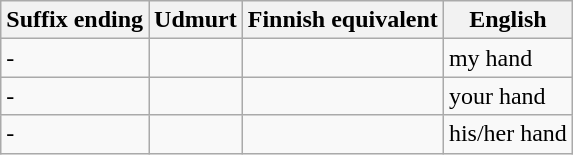<table class="wikitable">
<tr>
<th>Suffix ending</th>
<th>Udmurt</th>
<th>Finnish equivalent</th>
<th>English</th>
</tr>
<tr>
<td>-</td>
<td></td>
<td></td>
<td>my hand</td>
</tr>
<tr>
<td>-</td>
<td></td>
<td></td>
<td>your hand</td>
</tr>
<tr>
<td>-</td>
<td></td>
<td></td>
<td>his/her hand</td>
</tr>
</table>
